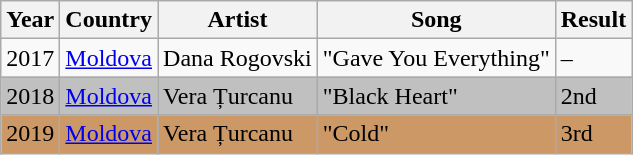<table class="wikitable">
<tr>
<th>Year</th>
<th>Country</th>
<th>Artist</th>
<th>Song</th>
<th>Result</th>
</tr>
<tr>
<td>2017</td>
<td> <a href='#'>Moldova</a></td>
<td>Dana Rogovski</td>
<td>"Gave You Everything"</td>
<td>–</td>
</tr>
<tr>
<td bgcolor="silver">2018</td>
<td bgcolor="silver"> <a href='#'>Moldova</a></td>
<td bgcolor="silver">Vera Țurcanu</td>
<td bgcolor="silver">"Black Heart"</td>
<td bgcolor="silver">2nd</td>
</tr>
<tr>
<td bgcolor="#CC9966">2019</td>
<td bgcolor="#CC9966"> <a href='#'>Moldova</a></td>
<td bgcolor="#CC9966">Vera Țurcanu</td>
<td bgcolor="#CC9966">"Cold"</td>
<td bgcolor="#CC9966">3rd</td>
</tr>
</table>
